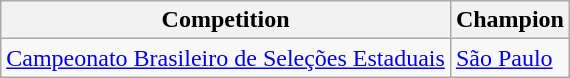<table class="wikitable">
<tr>
<th>Competition</th>
<th>Champion</th>
</tr>
<tr>
<td><a href='#'>Campeonato Brasileiro de Seleções Estaduais</a></td>
<td><a href='#'>São Paulo</a></td>
</tr>
</table>
